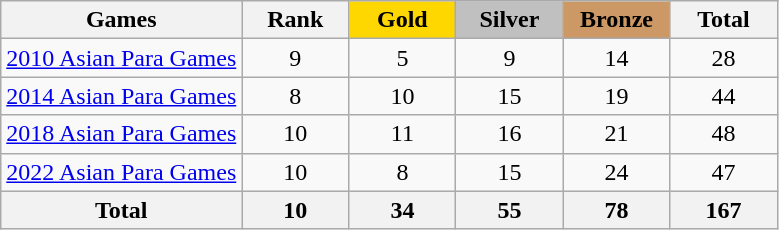<table class="wikitable sortable" style="margin-top:0em; text-align:center; font-size:100%;">
<tr>
<th>Games</th>
<th style="width:4em;">Rank</th>
<td style="background:gold; width:4em;"><strong>Gold</strong></td>
<td style="background:silver; width:4em;"><strong>Silver</strong></td>
<td style="background:#cc9966; width:4em;"><strong>Bronze</strong></td>
<th style="width:4em;">Total</th>
</tr>
<tr>
<td align=left><a href='#'>2010 Asian Para Games</a></td>
<td>9</td>
<td>5</td>
<td>9</td>
<td>14</td>
<td>28</td>
</tr>
<tr>
<td align=left><a href='#'>2014 Asian Para Games</a></td>
<td>8</td>
<td>10</td>
<td>15</td>
<td>19</td>
<td>44</td>
</tr>
<tr>
<td align=left><a href='#'>2018 Asian Para Games</a></td>
<td>10</td>
<td>11</td>
<td>16</td>
<td>21</td>
<td>48</td>
</tr>
<tr>
<td align=left><a href='#'>2022 Asian Para Games</a></td>
<td>10</td>
<td>8</td>
<td>15</td>
<td>24</td>
<td>47</td>
</tr>
<tr>
<th>Total</th>
<th>10</th>
<th>34</th>
<th>55</th>
<th>78</th>
<th>167</th>
</tr>
</table>
